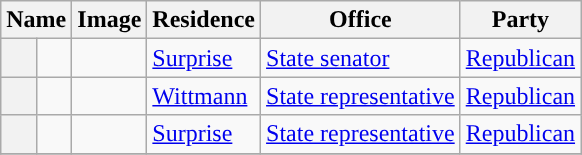<table class="sortable wikitable">
<tr valign=bottom>
<th colspan="2">Name</th>
<th>Image</th>
<th>Residence</th>
<th>Office</th>
<th>Party</th>
</tr>
<tr>
<th style="background-color:  "></th>
<td></td>
<td></td>
<td><a href='#'>Surprise</a></td>
<td><a href='#'>State senator</a></td>
<td><a href='#'>Republican</a></td>
</tr>
<tr>
<th style="background-color:  "></th>
<td></td>
<td></td>
<td><a href='#'>Wittmann</a></td>
<td><a href='#'>State representative</a></td>
<td><a href='#'>Republican</a></td>
</tr>
<tr>
<th style="background-color:  "></th>
<td></td>
<td></td>
<td><a href='#'>Surprise</a></td>
<td><a href='#'>State representative</a></td>
<td><a href='#'>Republican</a></td>
</tr>
<tr>
</tr>
</table>
